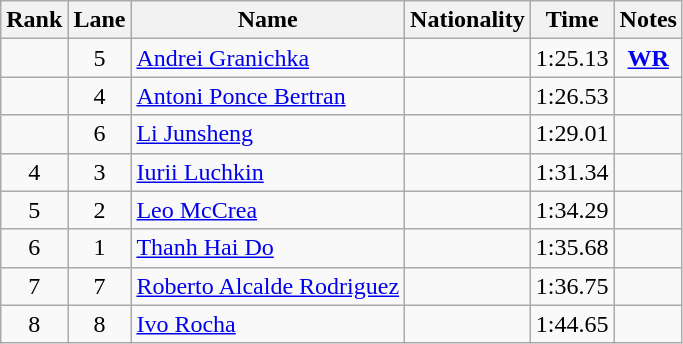<table class="wikitable sortable" style="text-align:center">
<tr>
<th>Rank</th>
<th>Lane</th>
<th>Name</th>
<th>Nationality</th>
<th>Time</th>
<th>Notes</th>
</tr>
<tr>
<td></td>
<td>5</td>
<td align=left><a href='#'>Andrei Granichka</a></td>
<td align=left></td>
<td>1:25.13</td>
<td><strong><a href='#'>WR</a></strong></td>
</tr>
<tr>
<td></td>
<td>4</td>
<td align=left><a href='#'>Antoni Ponce Bertran</a></td>
<td align=left></td>
<td>1:26.53</td>
<td></td>
</tr>
<tr>
<td></td>
<td>6</td>
<td align=left><a href='#'>Li Junsheng</a></td>
<td align=left></td>
<td>1:29.01</td>
<td></td>
</tr>
<tr>
<td>4</td>
<td>3</td>
<td align=left><a href='#'>Iurii Luchkin</a></td>
<td align=left></td>
<td>1:31.34</td>
<td></td>
</tr>
<tr>
<td>5</td>
<td>2</td>
<td align=left><a href='#'>Leo McCrea</a></td>
<td align=left></td>
<td>1:34.29</td>
<td></td>
</tr>
<tr>
<td>6</td>
<td>1</td>
<td align=left><a href='#'>Thanh Hai Do</a></td>
<td align=left></td>
<td>1:35.68</td>
<td></td>
</tr>
<tr>
<td>7</td>
<td>7</td>
<td align=left><a href='#'>Roberto Alcalde Rodriguez</a></td>
<td align=left></td>
<td>1:36.75</td>
<td></td>
</tr>
<tr>
<td>8</td>
<td>8</td>
<td align=left><a href='#'>Ivo Rocha</a></td>
<td align=left></td>
<td>1:44.65</td>
<td></td>
</tr>
</table>
